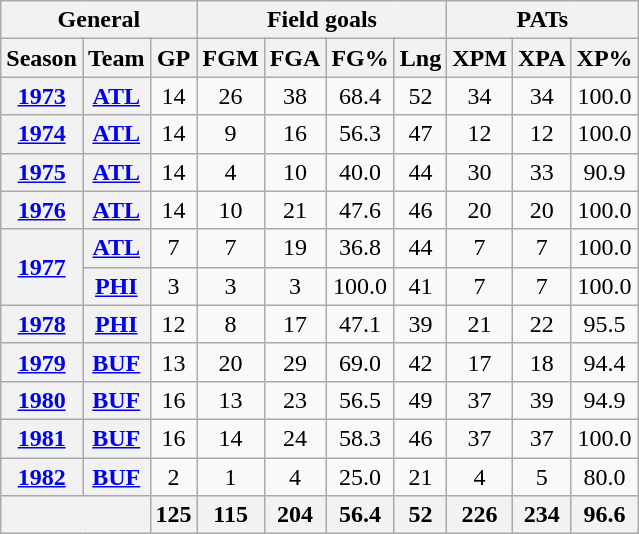<table class="wikitable" style="text-align:center;">
<tr>
<th colspan="3">General</th>
<th colspan="4">Field goals</th>
<th colspan="3">PATs</th>
</tr>
<tr>
<th>Season</th>
<th>Team</th>
<th>GP</th>
<th>FGM</th>
<th>FGA</th>
<th>FG%</th>
<th>Lng</th>
<th>XPM</th>
<th>XPA</th>
<th>XP%</th>
</tr>
<tr>
<th><a href='#'>1973</a></th>
<th><a href='#'>ATL</a></th>
<td>14</td>
<td>26</td>
<td>38</td>
<td>68.4</td>
<td>52</td>
<td>34</td>
<td>34</td>
<td>100.0</td>
</tr>
<tr>
<th><a href='#'>1974</a></th>
<th><a href='#'>ATL</a></th>
<td>14</td>
<td>9</td>
<td>16</td>
<td>56.3</td>
<td>47</td>
<td>12</td>
<td>12</td>
<td>100.0</td>
</tr>
<tr>
<th><a href='#'>1975</a></th>
<th><a href='#'>ATL</a></th>
<td>14</td>
<td>4</td>
<td>10</td>
<td>40.0</td>
<td>44</td>
<td>30</td>
<td>33</td>
<td>90.9</td>
</tr>
<tr>
<th><a href='#'>1976</a></th>
<th><a href='#'>ATL</a></th>
<td>14</td>
<td>10</td>
<td>21</td>
<td>47.6</td>
<td>46</td>
<td>20</td>
<td>20</td>
<td>100.0</td>
</tr>
<tr>
<th rowspan="2"><a href='#'>1977</a></th>
<th><a href='#'>ATL</a></th>
<td>7</td>
<td>7</td>
<td>19</td>
<td>36.8</td>
<td>44</td>
<td>7</td>
<td>7</td>
<td>100.0</td>
</tr>
<tr>
<th><a href='#'>PHI</a></th>
<td>3</td>
<td>3</td>
<td>3</td>
<td>100.0</td>
<td>41</td>
<td>7</td>
<td>7</td>
<td>100.0</td>
</tr>
<tr>
<th><a href='#'>1978</a></th>
<th><a href='#'>PHI</a></th>
<td>12</td>
<td>8</td>
<td>17</td>
<td>47.1</td>
<td>39</td>
<td>21</td>
<td>22</td>
<td>95.5</td>
</tr>
<tr>
<th><a href='#'>1979</a></th>
<th><a href='#'>BUF</a></th>
<td>13</td>
<td>20</td>
<td>29</td>
<td>69.0</td>
<td>42</td>
<td>17</td>
<td>18</td>
<td>94.4</td>
</tr>
<tr>
<th><a href='#'>1980</a></th>
<th><a href='#'>BUF</a></th>
<td>16</td>
<td>13</td>
<td>23</td>
<td>56.5</td>
<td>49</td>
<td>37</td>
<td>39</td>
<td>94.9</td>
</tr>
<tr>
<th><a href='#'>1981</a></th>
<th><a href='#'>BUF</a></th>
<td>16</td>
<td>14</td>
<td>24</td>
<td>58.3</td>
<td>46</td>
<td>37</td>
<td>37</td>
<td>100.0</td>
</tr>
<tr>
<th><a href='#'>1982</a></th>
<th><a href='#'>BUF</a></th>
<td>2</td>
<td>1</td>
<td>4</td>
<td>25.0</td>
<td>21</td>
<td>4</td>
<td>5</td>
<td>80.0</td>
</tr>
<tr>
<th colspan="2"></th>
<th>125</th>
<th>115</th>
<th>204</th>
<th>56.4</th>
<th>52</th>
<th>226</th>
<th>234</th>
<th>96.6</th>
</tr>
</table>
